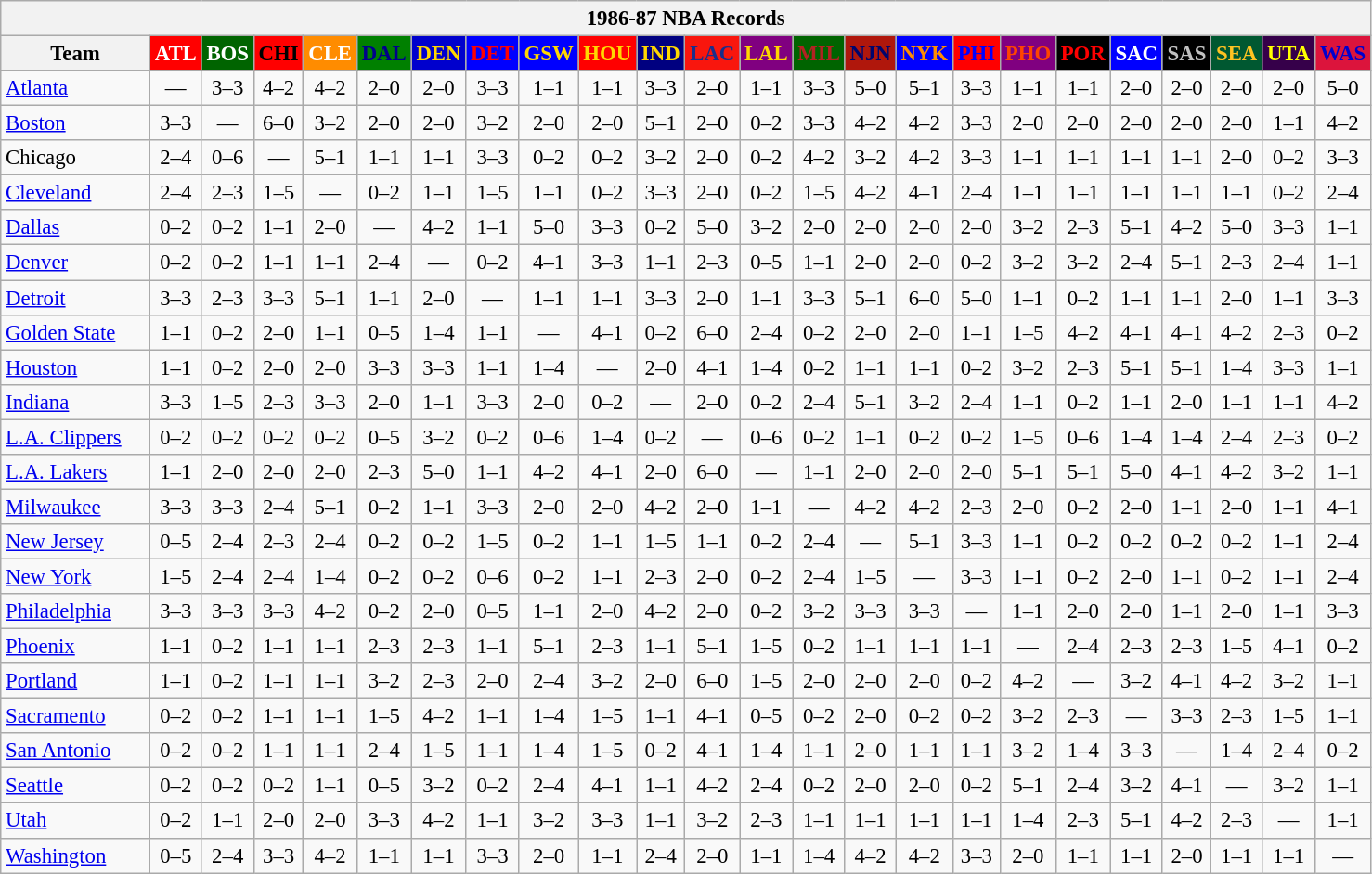<table class="wikitable" style="font-size:95%; text-align:center;">
<tr>
<th colspan=24>1986-87 NBA Records</th>
</tr>
<tr>
<th width=100>Team</th>
<th style="background:#FF0000;color:#FFFFFF;width=35">ATL</th>
<th style="background:#006400;color:#FFFFFF;width=35">BOS</th>
<th style="background:#FF0000;color:#000000;width=35">CHI</th>
<th style="background:#FF8C00;color:#FFFFFF;width=35">CLE</th>
<th style="background:#008000;color:#00008B;width=35">DAL</th>
<th style="background:#0000CD;color:#FFD700;width=35">DEN</th>
<th style="background:#0000FF;color:#FF0000;width=35">DET</th>
<th style="background:#0000FF;color:#FFD700;width=35">GSW</th>
<th style="background:#FF0000;color:#FFD700;width=35">HOU</th>
<th style="background:#000080;color:#FFD700;width=35">IND</th>
<th style="background:#F9160D;color:#1A2E8B;width=35">LAC</th>
<th style="background:#800080;color:#FFD700;width=35">LAL</th>
<th style="background:#006400;color:#B22222;width=35">MIL</th>
<th style="background:#B0170C;color:#00056D;width=35">NJN</th>
<th style="background:#0000FF;color:#FF8C00;width=35">NYK</th>
<th style="background:#FF0000;color:#0000FF;width=35">PHI</th>
<th style="background:#800080;color:#FF4500;width=35">PHO</th>
<th style="background:#000000;color:#FF0000;width=35">POR</th>
<th style="background:#0000FF;color:#FFFFFF;width=35">SAC</th>
<th style="background:#000000;color:#C0C0C0;width=35">SAS</th>
<th style="background:#005831;color:#FFC322;width=35">SEA</th>
<th style="background:#36004A;color:#FFFF00;width=35">UTA</th>
<th style="background:#DC143C;color:#0000CD;width=35">WAS</th>
</tr>
<tr>
<td style="text-align:left;"><a href='#'>Atlanta</a></td>
<td>—</td>
<td>3–3</td>
<td>4–2</td>
<td>4–2</td>
<td>2–0</td>
<td>2–0</td>
<td>3–3</td>
<td>1–1</td>
<td>1–1</td>
<td>3–3</td>
<td>2–0</td>
<td>1–1</td>
<td>3–3</td>
<td>5–0</td>
<td>5–1</td>
<td>3–3</td>
<td>1–1</td>
<td>1–1</td>
<td>2–0</td>
<td>2–0</td>
<td>2–0</td>
<td>2–0</td>
<td>5–0</td>
</tr>
<tr>
<td style="text-align:left;"><a href='#'>Boston</a></td>
<td>3–3</td>
<td>—</td>
<td>6–0</td>
<td>3–2</td>
<td>2–0</td>
<td>2–0</td>
<td>3–2</td>
<td>2–0</td>
<td>2–0</td>
<td>5–1</td>
<td>2–0</td>
<td>0–2</td>
<td>3–3</td>
<td>4–2</td>
<td>4–2</td>
<td>3–3</td>
<td>2–0</td>
<td>2–0</td>
<td>2–0</td>
<td>2–0</td>
<td>2–0</td>
<td>1–1</td>
<td>4–2</td>
</tr>
<tr>
<td style="text-align:left;">Chicago</td>
<td>2–4</td>
<td>0–6</td>
<td>—</td>
<td>5–1</td>
<td>1–1</td>
<td>1–1</td>
<td>3–3</td>
<td>0–2</td>
<td>0–2</td>
<td>3–2</td>
<td>2–0</td>
<td>0–2</td>
<td>4–2</td>
<td>3–2</td>
<td>4–2</td>
<td>3–3</td>
<td>1–1</td>
<td>1–1</td>
<td>1–1</td>
<td>1–1</td>
<td>2–0</td>
<td>0–2</td>
<td>3–3</td>
</tr>
<tr>
<td style="text-align:left;"><a href='#'>Cleveland</a></td>
<td>2–4</td>
<td>2–3</td>
<td>1–5</td>
<td>—</td>
<td>0–2</td>
<td>1–1</td>
<td>1–5</td>
<td>1–1</td>
<td>0–2</td>
<td>3–3</td>
<td>2–0</td>
<td>0–2</td>
<td>1–5</td>
<td>4–2</td>
<td>4–1</td>
<td>2–4</td>
<td>1–1</td>
<td>1–1</td>
<td>1–1</td>
<td>1–1</td>
<td>1–1</td>
<td>0–2</td>
<td>2–4</td>
</tr>
<tr>
<td style="text-align:left;"><a href='#'>Dallas</a></td>
<td>0–2</td>
<td>0–2</td>
<td>1–1</td>
<td>2–0</td>
<td>—</td>
<td>4–2</td>
<td>1–1</td>
<td>5–0</td>
<td>3–3</td>
<td>0–2</td>
<td>5–0</td>
<td>3–2</td>
<td>2–0</td>
<td>2–0</td>
<td>2–0</td>
<td>2–0</td>
<td>3–2</td>
<td>2–3</td>
<td>5–1</td>
<td>4–2</td>
<td>5–0</td>
<td>3–3</td>
<td>1–1</td>
</tr>
<tr>
<td style="text-align:left;"><a href='#'>Denver</a></td>
<td>0–2</td>
<td>0–2</td>
<td>1–1</td>
<td>1–1</td>
<td>2–4</td>
<td>—</td>
<td>0–2</td>
<td>4–1</td>
<td>3–3</td>
<td>1–1</td>
<td>2–3</td>
<td>0–5</td>
<td>1–1</td>
<td>2–0</td>
<td>2–0</td>
<td>0–2</td>
<td>3–2</td>
<td>3–2</td>
<td>2–4</td>
<td>5–1</td>
<td>2–3</td>
<td>2–4</td>
<td>1–1</td>
</tr>
<tr>
<td style="text-align:left;"><a href='#'>Detroit</a></td>
<td>3–3</td>
<td>2–3</td>
<td>3–3</td>
<td>5–1</td>
<td>1–1</td>
<td>2–0</td>
<td>—</td>
<td>1–1</td>
<td>1–1</td>
<td>3–3</td>
<td>2–0</td>
<td>1–1</td>
<td>3–3</td>
<td>5–1</td>
<td>6–0</td>
<td>5–0</td>
<td>1–1</td>
<td>0–2</td>
<td>1–1</td>
<td>1–1</td>
<td>2–0</td>
<td>1–1</td>
<td>3–3</td>
</tr>
<tr>
<td style="text-align:left;"><a href='#'>Golden State</a></td>
<td>1–1</td>
<td>0–2</td>
<td>2–0</td>
<td>1–1</td>
<td>0–5</td>
<td>1–4</td>
<td>1–1</td>
<td>—</td>
<td>4–1</td>
<td>0–2</td>
<td>6–0</td>
<td>2–4</td>
<td>0–2</td>
<td>2–0</td>
<td>2–0</td>
<td>1–1</td>
<td>1–5</td>
<td>4–2</td>
<td>4–1</td>
<td>4–1</td>
<td>4–2</td>
<td>2–3</td>
<td>0–2</td>
</tr>
<tr>
<td style="text-align:left;"><a href='#'>Houston</a></td>
<td>1–1</td>
<td>0–2</td>
<td>2–0</td>
<td>2–0</td>
<td>3–3</td>
<td>3–3</td>
<td>1–1</td>
<td>1–4</td>
<td>—</td>
<td>2–0</td>
<td>4–1</td>
<td>1–4</td>
<td>0–2</td>
<td>1–1</td>
<td>1–1</td>
<td>0–2</td>
<td>3–2</td>
<td>2–3</td>
<td>5–1</td>
<td>5–1</td>
<td>1–4</td>
<td>3–3</td>
<td>1–1</td>
</tr>
<tr>
<td style="text-align:left;"><a href='#'>Indiana</a></td>
<td>3–3</td>
<td>1–5</td>
<td>2–3</td>
<td>3–3</td>
<td>2–0</td>
<td>1–1</td>
<td>3–3</td>
<td>2–0</td>
<td>0–2</td>
<td>—</td>
<td>2–0</td>
<td>0–2</td>
<td>2–4</td>
<td>5–1</td>
<td>3–2</td>
<td>2–4</td>
<td>1–1</td>
<td>0–2</td>
<td>1–1</td>
<td>2–0</td>
<td>1–1</td>
<td>1–1</td>
<td>4–2</td>
</tr>
<tr>
<td style="text-align:left;"><a href='#'>L.A. Clippers</a></td>
<td>0–2</td>
<td>0–2</td>
<td>0–2</td>
<td>0–2</td>
<td>0–5</td>
<td>3–2</td>
<td>0–2</td>
<td>0–6</td>
<td>1–4</td>
<td>0–2</td>
<td>—</td>
<td>0–6</td>
<td>0–2</td>
<td>1–1</td>
<td>0–2</td>
<td>0–2</td>
<td>1–5</td>
<td>0–6</td>
<td>1–4</td>
<td>1–4</td>
<td>2–4</td>
<td>2–3</td>
<td>0–2</td>
</tr>
<tr>
<td style="text-align:left;"><a href='#'>L.A. Lakers</a></td>
<td>1–1</td>
<td>2–0</td>
<td>2–0</td>
<td>2–0</td>
<td>2–3</td>
<td>5–0</td>
<td>1–1</td>
<td>4–2</td>
<td>4–1</td>
<td>2–0</td>
<td>6–0</td>
<td>—</td>
<td>1–1</td>
<td>2–0</td>
<td>2–0</td>
<td>2–0</td>
<td>5–1</td>
<td>5–1</td>
<td>5–0</td>
<td>4–1</td>
<td>4–2</td>
<td>3–2</td>
<td>1–1</td>
</tr>
<tr>
<td style="text-align:left;"><a href='#'>Milwaukee</a></td>
<td>3–3</td>
<td>3–3</td>
<td>2–4</td>
<td>5–1</td>
<td>0–2</td>
<td>1–1</td>
<td>3–3</td>
<td>2–0</td>
<td>2–0</td>
<td>4–2</td>
<td>2–0</td>
<td>1–1</td>
<td>—</td>
<td>4–2</td>
<td>4–2</td>
<td>2–3</td>
<td>2–0</td>
<td>0–2</td>
<td>2–0</td>
<td>1–1</td>
<td>2–0</td>
<td>1–1</td>
<td>4–1</td>
</tr>
<tr>
<td style="text-align:left;"><a href='#'>New Jersey</a></td>
<td>0–5</td>
<td>2–4</td>
<td>2–3</td>
<td>2–4</td>
<td>0–2</td>
<td>0–2</td>
<td>1–5</td>
<td>0–2</td>
<td>1–1</td>
<td>1–5</td>
<td>1–1</td>
<td>0–2</td>
<td>2–4</td>
<td>—</td>
<td>5–1</td>
<td>3–3</td>
<td>1–1</td>
<td>0–2</td>
<td>0–2</td>
<td>0–2</td>
<td>0–2</td>
<td>1–1</td>
<td>2–4</td>
</tr>
<tr>
<td style="text-align:left;"><a href='#'>New York</a></td>
<td>1–5</td>
<td>2–4</td>
<td>2–4</td>
<td>1–4</td>
<td>0–2</td>
<td>0–2</td>
<td>0–6</td>
<td>0–2</td>
<td>1–1</td>
<td>2–3</td>
<td>2–0</td>
<td>0–2</td>
<td>2–4</td>
<td>1–5</td>
<td>—</td>
<td>3–3</td>
<td>1–1</td>
<td>0–2</td>
<td>2–0</td>
<td>1–1</td>
<td>0–2</td>
<td>1–1</td>
<td>2–4</td>
</tr>
<tr>
<td style="text-align:left;"><a href='#'>Philadelphia</a></td>
<td>3–3</td>
<td>3–3</td>
<td>3–3</td>
<td>4–2</td>
<td>0–2</td>
<td>2–0</td>
<td>0–5</td>
<td>1–1</td>
<td>2–0</td>
<td>4–2</td>
<td>2–0</td>
<td>0–2</td>
<td>3–2</td>
<td>3–3</td>
<td>3–3</td>
<td>—</td>
<td>1–1</td>
<td>2–0</td>
<td>2–0</td>
<td>1–1</td>
<td>2–0</td>
<td>1–1</td>
<td>3–3</td>
</tr>
<tr>
<td style="text-align:left;"><a href='#'>Phoenix</a></td>
<td>1–1</td>
<td>0–2</td>
<td>1–1</td>
<td>1–1</td>
<td>2–3</td>
<td>2–3</td>
<td>1–1</td>
<td>5–1</td>
<td>2–3</td>
<td>1–1</td>
<td>5–1</td>
<td>1–5</td>
<td>0–2</td>
<td>1–1</td>
<td>1–1</td>
<td>1–1</td>
<td>—</td>
<td>2–4</td>
<td>2–3</td>
<td>2–3</td>
<td>1–5</td>
<td>4–1</td>
<td>0–2</td>
</tr>
<tr>
<td style="text-align:left;"><a href='#'>Portland</a></td>
<td>1–1</td>
<td>0–2</td>
<td>1–1</td>
<td>1–1</td>
<td>3–2</td>
<td>2–3</td>
<td>2–0</td>
<td>2–4</td>
<td>3–2</td>
<td>2–0</td>
<td>6–0</td>
<td>1–5</td>
<td>2–0</td>
<td>2–0</td>
<td>2–0</td>
<td>0–2</td>
<td>4–2</td>
<td>—</td>
<td>3–2</td>
<td>4–1</td>
<td>4–2</td>
<td>3–2</td>
<td>1–1</td>
</tr>
<tr>
<td style="text-align:left;"><a href='#'>Sacramento</a></td>
<td>0–2</td>
<td>0–2</td>
<td>1–1</td>
<td>1–1</td>
<td>1–5</td>
<td>4–2</td>
<td>1–1</td>
<td>1–4</td>
<td>1–5</td>
<td>1–1</td>
<td>4–1</td>
<td>0–5</td>
<td>0–2</td>
<td>2–0</td>
<td>0–2</td>
<td>0–2</td>
<td>3–2</td>
<td>2–3</td>
<td>—</td>
<td>3–3</td>
<td>2–3</td>
<td>1–5</td>
<td>1–1</td>
</tr>
<tr>
<td style="text-align:left;"><a href='#'>San Antonio</a></td>
<td>0–2</td>
<td>0–2</td>
<td>1–1</td>
<td>1–1</td>
<td>2–4</td>
<td>1–5</td>
<td>1–1</td>
<td>1–4</td>
<td>1–5</td>
<td>0–2</td>
<td>4–1</td>
<td>1–4</td>
<td>1–1</td>
<td>2–0</td>
<td>1–1</td>
<td>1–1</td>
<td>3–2</td>
<td>1–4</td>
<td>3–3</td>
<td>—</td>
<td>1–4</td>
<td>2–4</td>
<td>0–2</td>
</tr>
<tr>
<td style="text-align:left;"><a href='#'>Seattle</a></td>
<td>0–2</td>
<td>0–2</td>
<td>0–2</td>
<td>1–1</td>
<td>0–5</td>
<td>3–2</td>
<td>0–2</td>
<td>2–4</td>
<td>4–1</td>
<td>1–1</td>
<td>4–2</td>
<td>2–4</td>
<td>0–2</td>
<td>2–0</td>
<td>2–0</td>
<td>0–2</td>
<td>5–1</td>
<td>2–4</td>
<td>3–2</td>
<td>4–1</td>
<td>—</td>
<td>3–2</td>
<td>1–1</td>
</tr>
<tr>
<td style="text-align:left;"><a href='#'>Utah</a></td>
<td>0–2</td>
<td>1–1</td>
<td>2–0</td>
<td>2–0</td>
<td>3–3</td>
<td>4–2</td>
<td>1–1</td>
<td>3–2</td>
<td>3–3</td>
<td>1–1</td>
<td>3–2</td>
<td>2–3</td>
<td>1–1</td>
<td>1–1</td>
<td>1–1</td>
<td>1–1</td>
<td>1–4</td>
<td>2–3</td>
<td>5–1</td>
<td>4–2</td>
<td>2–3</td>
<td>—</td>
<td>1–1</td>
</tr>
<tr>
<td style="text-align:left;"><a href='#'>Washington</a></td>
<td>0–5</td>
<td>2–4</td>
<td>3–3</td>
<td>4–2</td>
<td>1–1</td>
<td>1–1</td>
<td>3–3</td>
<td>2–0</td>
<td>1–1</td>
<td>2–4</td>
<td>2–0</td>
<td>1–1</td>
<td>1–4</td>
<td>4–2</td>
<td>4–2</td>
<td>3–3</td>
<td>2–0</td>
<td>1–1</td>
<td>1–1</td>
<td>2–0</td>
<td>1–1</td>
<td>1–1</td>
<td>—</td>
</tr>
</table>
